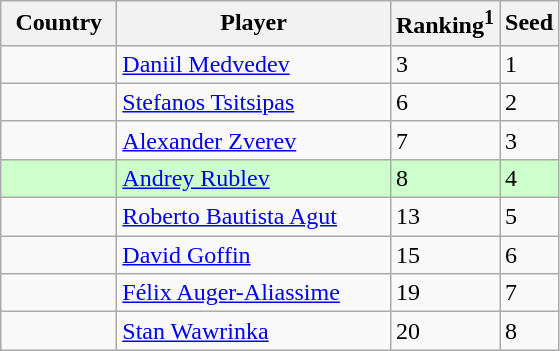<table class="sortable wikitable">
<tr>
<th width="70">Country</th>
<th width="175">Player</th>
<th>Ranking<sup>1</sup></th>
<th>Seed</th>
</tr>
<tr>
<td></td>
<td><a href='#'>Daniil Medvedev</a></td>
<td>3</td>
<td>1</td>
</tr>
<tr>
<td></td>
<td><a href='#'>Stefanos Tsitsipas</a></td>
<td>6</td>
<td>2</td>
</tr>
<tr>
<td></td>
<td><a href='#'>Alexander Zverev</a></td>
<td>7</td>
<td>3</td>
</tr>
<tr style="background:#cfc;">
<td></td>
<td><a href='#'>Andrey Rublev</a></td>
<td>8</td>
<td>4</td>
</tr>
<tr>
<td></td>
<td><a href='#'>Roberto Bautista Agut</a></td>
<td>13</td>
<td>5</td>
</tr>
<tr>
<td></td>
<td><a href='#'>David Goffin</a></td>
<td>15</td>
<td>6</td>
</tr>
<tr>
<td></td>
<td><a href='#'>Félix Auger-Aliassime</a></td>
<td>19</td>
<td>7</td>
</tr>
<tr>
<td>  </td>
<td><a href='#'>Stan Wawrinka</a></td>
<td>20</td>
<td>8</td>
</tr>
</table>
